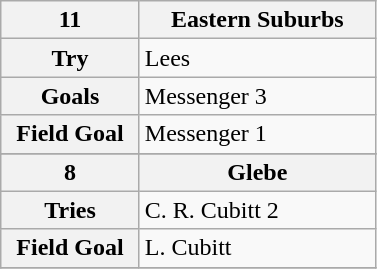<table align="center" class="wikitable" style="text-align:left;" cellpadding=3 cellspacing=2>
<tr>
<th width=85>11</th>
<th width=150>Eastern Suburbs</th>
</tr>
<tr>
<th>Try</th>
<td>Lees</td>
</tr>
<tr>
<th>Goals</th>
<td>Messenger 3</td>
</tr>
<tr>
<th>Field Goal</th>
<td>Messenger 1</td>
</tr>
<tr>
</tr>
<tr>
<th>8</th>
<th>Glebe</th>
</tr>
<tr>
<th>Tries</th>
<td>C. R. Cubitt 2</td>
</tr>
<tr>
<th>Field Goal</th>
<td>L. Cubitt</td>
</tr>
<tr>
</tr>
</table>
